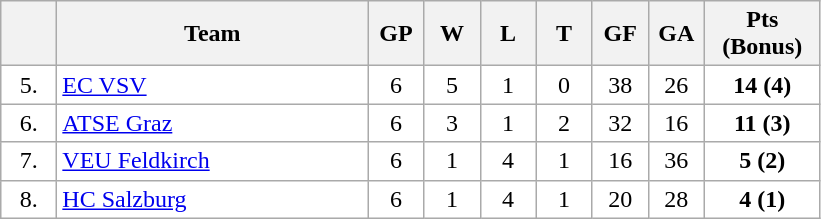<table class="wikitable">
<tr>
<th width="30"></th>
<th width="200">Team</th>
<th width="30">GP</th>
<th width="30">W</th>
<th width="30">L</th>
<th width="30">T</th>
<th width="30">GF</th>
<th width="30">GA</th>
<th width="70">Pts (Bonus)</th>
</tr>
<tr bgcolor="#FFFFFF" align="center">
<td>5.</td>
<td align="left"><a href='#'>EC VSV</a></td>
<td>6</td>
<td>5</td>
<td>1</td>
<td>0</td>
<td>38</td>
<td>26</td>
<td><strong>14 (4)</strong></td>
</tr>
<tr bgcolor="#FFFFFF" align="center">
<td>6.</td>
<td align="left"><a href='#'>ATSE Graz</a></td>
<td>6</td>
<td>3</td>
<td>1</td>
<td>2</td>
<td>32</td>
<td>16</td>
<td><strong>11 (3)</strong></td>
</tr>
<tr bgcolor="#FFFFFF" align="center">
<td>7.</td>
<td align="left"><a href='#'>VEU Feldkirch</a></td>
<td>6</td>
<td>1</td>
<td>4</td>
<td>1</td>
<td>16</td>
<td>36</td>
<td><strong>5 (2)</strong></td>
</tr>
<tr bgcolor="#FFFFFF" align="center">
<td>8.</td>
<td align="left"><a href='#'>HC Salzburg</a></td>
<td>6</td>
<td>1</td>
<td>4</td>
<td>1</td>
<td>20</td>
<td>28</td>
<td><strong>4 (1)</strong></td>
</tr>
</table>
